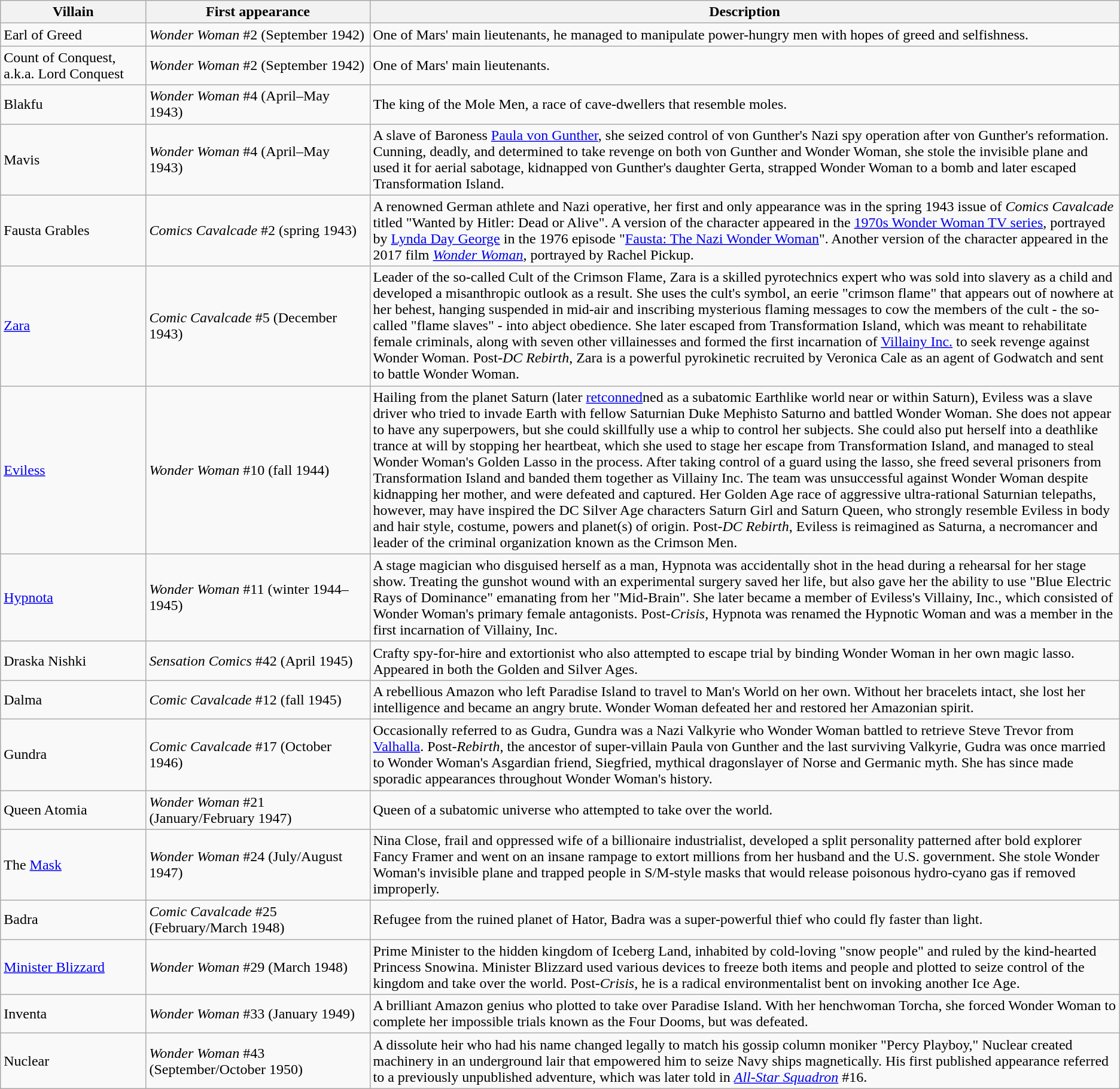<table class="wikitable">
<tr>
<th width="13%">Villain</th>
<th width="20%">First appearance</th>
<th width="67%">Description</th>
</tr>
<tr>
<td>Earl of Greed</td>
<td><em>Wonder Woman</em> #2 (September 1942)</td>
<td>One of Mars' main lieutenants, he managed to manipulate power-hungry men with hopes of greed and selfishness.</td>
</tr>
<tr>
<td>Count of Conquest, a.k.a. Lord Conquest</td>
<td><em>Wonder Woman</em> #2 (September 1942)</td>
<td>One of Mars' main lieutenants.</td>
</tr>
<tr>
<td>Blakfu</td>
<td><em>Wonder Woman</em> #4 (April–May 1943)</td>
<td>The king of the Mole Men, a race of cave-dwellers that resemble moles.</td>
</tr>
<tr>
<td>Mavis</td>
<td><em>Wonder Woman</em> #4 (April–May 1943)</td>
<td>A slave of Baroness <a href='#'>Paula von Gunther</a>, she seized control of von Gunther's Nazi spy operation after von Gunther's reformation. Cunning, deadly, and determined to take revenge on both von Gunther and Wonder Woman, she stole the invisible plane and used it for aerial sabotage, kidnapped von Gunther's daughter Gerta, strapped Wonder Woman to a bomb and later escaped Transformation Island.</td>
</tr>
<tr>
<td>Fausta Grables</td>
<td><em>Comics Cavalcade</em> #2 (spring 1943)</td>
<td>A renowned German athlete and Nazi operative, her first and only appearance was in the spring 1943 issue of <em>Comics Cavalcade</em> titled "Wanted by Hitler: Dead or Alive". A version of the character appeared in the <a href='#'>1970s Wonder Woman TV series</a>, portrayed by <a href='#'>Lynda Day George</a> in the 1976 episode "<a href='#'>Fausta: The Nazi Wonder Woman</a>". Another version of the character appeared in the 2017 film <em><a href='#'>Wonder Woman</a></em>, portrayed by Rachel Pickup.</td>
</tr>
<tr>
<td><a href='#'>Zara</a></td>
<td><em>Comic Cavalcade</em> #5 (December 1943)</td>
<td>Leader of the so-called Cult of the Crimson Flame, Zara is a skilled pyrotechnics expert who was sold into slavery as a child and developed a misanthropic outlook as a result. She uses the cult's symbol, an eerie "crimson flame" that appears out of nowhere at her behest, hanging suspended in mid-air and inscribing mysterious flaming messages to cow the members of the cult - the so-called "flame slaves" - into abject obedience. She later escaped from Transformation Island, which was meant to rehabilitate female criminals, along with seven other villainesses and formed the first incarnation of <a href='#'>Villainy Inc.</a> to seek revenge against Wonder Woman. Post-<em>DC Rebirth</em>, Zara is a powerful pyrokinetic recruited by Veronica Cale as an agent of Godwatch and sent to battle Wonder Woman.</td>
</tr>
<tr>
<td><a href='#'>Eviless</a></td>
<td><em>Wonder Woman</em> #10 (fall 1944)</td>
<td>Hailing from the planet Saturn (later <a href='#'>retconned</a>ned as a subatomic Earthlike world near or within Saturn), Eviless was a slave driver who tried to invade Earth with fellow Saturnian Duke Mephisto Saturno and battled Wonder Woman. She does not appear to have any superpowers, but she could skillfully use a whip to control her subjects. She could also put herself into a deathlike trance at will by stopping her heartbeat, which she used to stage her escape from Transformation Island, and managed to steal Wonder Woman's Golden Lasso in the process. After taking control of a guard using the lasso, she freed several prisoners from Transformation Island and banded them together as Villainy Inc. The team was unsuccessful against Wonder Woman despite kidnapping her mother, and were defeated and captured. Her Golden Age race of aggressive ultra-rational Saturnian telepaths, however, may have inspired the DC Silver Age characters Saturn Girl and Saturn Queen, who strongly resemble Eviless in body and hair style, costume, powers and planet(s) of origin. Post-<em>DC Rebirth</em>, Eviless is reimagined as Saturna, a necromancer and leader of the criminal organization known as the Crimson Men.</td>
</tr>
<tr>
<td><a href='#'>Hypnota</a></td>
<td><em>Wonder Woman</em> #11 (winter 1944–1945)</td>
<td>A stage magician who disguised herself as a man, Hypnota was accidentally shot in the head during a rehearsal for her stage show. Treating the gunshot wound with an experimental surgery saved her life, but also gave her the ability to use "Blue Electric Rays of Dominance" emanating from her "Mid-Brain". She later became a member of Eviless's Villainy, Inc., which consisted of Wonder Woman's primary female antagonists. Post-<em>Crisis</em>, Hypnota was renamed the Hypnotic Woman and was a member in the first incarnation of Villainy, Inc.</td>
</tr>
<tr>
<td>Draska Nishki</td>
<td><em>Sensation Comics</em> #42 (April 1945)</td>
<td>Crafty spy-for-hire and extortionist who also attempted to escape trial by binding Wonder Woman in her own magic lasso. Appeared in both the Golden and Silver Ages.</td>
</tr>
<tr>
<td>Dalma</td>
<td><em>Comic Cavalcade</em> #12 (fall 1945)</td>
<td>A rebellious Amazon who left Paradise Island to travel to Man's World on her own. Without her bracelets intact, she lost her intelligence and became an angry brute. Wonder Woman defeated her and restored her Amazonian spirit.</td>
</tr>
<tr>
<td>Gundra</td>
<td><em>Comic Cavalcade</em> #17 (October 1946)</td>
<td>Occasionally referred to as Gudra, Gundra was a Nazi Valkyrie who Wonder Woman battled to retrieve Steve Trevor from <a href='#'>Valhalla</a>. Post-<em>Rebirth</em>, the ancestor of super-villain Paula von Gunther and the last surviving Valkyrie, Gudra was once married to Wonder Woman's Asgardian friend, Siegfried, mythical dragonslayer of Norse and Germanic myth. She has since made sporadic appearances throughout Wonder Woman's history.</td>
</tr>
<tr>
<td>Queen Atomia</td>
<td><em>Wonder Woman</em> #21 (January/February 1947)</td>
<td>Queen of a subatomic universe who attempted to take over the world.</td>
</tr>
<tr>
<td>The <a href='#'>Mask</a></td>
<td><em>Wonder Woman</em> #24 (July/August 1947)</td>
<td>Nina Close, frail and oppressed wife of a billionaire industrialist, developed a split personality patterned after bold explorer Fancy Framer and went on an insane rampage to extort millions from her husband and the U.S. government. She stole Wonder Woman's invisible plane and trapped people in S/M-style masks that would release poisonous hydro-cyano gas if removed improperly.</td>
</tr>
<tr>
<td>Badra</td>
<td><em>Comic Cavalcade</em> #25 (February/March 1948)</td>
<td>Refugee from the ruined planet of Hator, Badra was a super-powerful thief who could fly faster than light.</td>
</tr>
<tr>
<td><a href='#'>Minister Blizzard</a></td>
<td><em>Wonder Woman</em> #29 (March 1948)</td>
<td>Prime Minister to the hidden kingdom of Iceberg Land, inhabited by cold-loving "snow people" and ruled by the kind-hearted Princess Snowina. Minister Blizzard used various devices to freeze both items and people and plotted to seize control of the kingdom and take over the world. Post-<em>Crisis</em>, he is a radical environmentalist bent on invoking another Ice Age.</td>
</tr>
<tr>
<td>Inventa</td>
<td><em>Wonder Woman</em> #33 (January 1949)</td>
<td>A brilliant Amazon genius who plotted to take over Paradise Island. With her henchwoman Torcha, she forced Wonder Woman to complete her impossible trials known as the Four Dooms, but was defeated.</td>
</tr>
<tr>
<td>Nuclear</td>
<td><em>Wonder Woman</em> #43 (September/October 1950)</td>
<td>A dissolute heir who had his name changed legally to match his gossip column moniker "Percy Playboy," Nuclear created machinery in an underground lair that empowered him to seize Navy ships magnetically. His first published appearance referred to a previously unpublished adventure, which was later told in <em><a href='#'>All-Star Squadron</a></em> #16.</td>
</tr>
</table>
